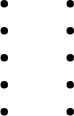<table>
<tr>
<td><br><ul><li></li><li></li><li></li><li></li><li></li></ul></td>
<td><br><ul><li></li><li></li><li></li><li></li><li></li></ul></td>
</tr>
</table>
